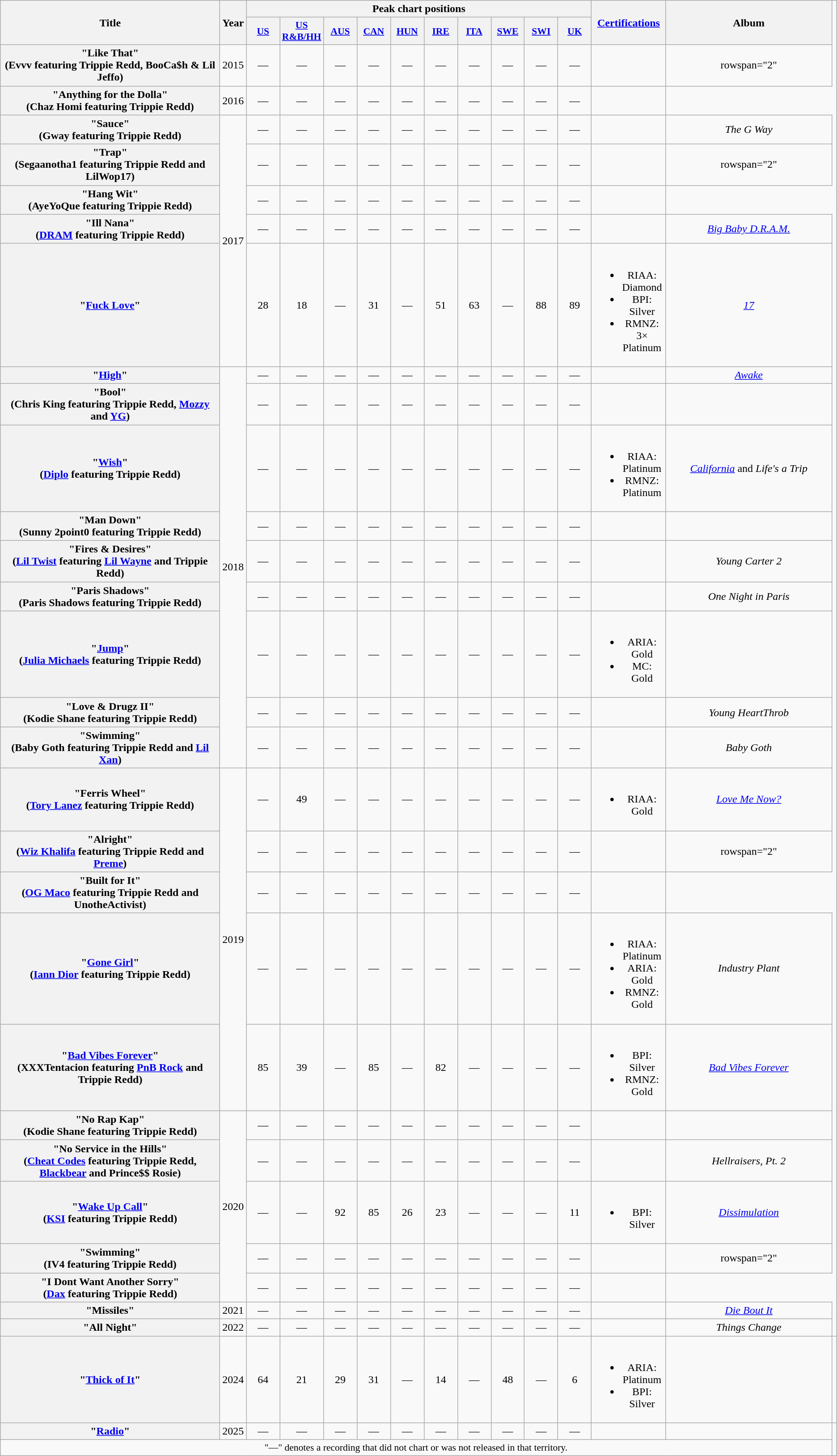<table class="wikitable plainrowheaders" style="text-align:center;">
<tr>
<th scope="col" rowspan="2" style="width:20em;">Title</th>
<th scope="col" rowspan="2" style="width:1em;">Year</th>
<th colspan="10" scope="col">Peak chart positions</th>
<th scope="col" rowspan="2"><a href='#'>Certifications</a></th>
<th scope="col" rowspan="2" style="width:15em;">Album</th>
</tr>
<tr>
<th scope="col" style="width:3em;font-size:90%;"><a href='#'>US</a><br></th>
<th scope="col" style="width:3em;font-size:90%;"><a href='#'>US<br>R&B/HH</a><br></th>
<th scope="col" style="width:3em;font-size:90%;"><a href='#'>AUS</a><br></th>
<th scope="col" style="width:3em;font-size:90%;"><a href='#'>CAN</a><br></th>
<th scope="col" style="width:3em;font-size:90%;"><a href='#'>HUN</a><br></th>
<th scope="col" style="width:3em;font-size:90%;"><a href='#'>IRE</a><br></th>
<th scope="col" style="width:3em;font-size:90%;"><a href='#'>ITA</a><br></th>
<th scope="col" style="width:3em;font-size:90%;"><a href='#'>SWE</a><br></th>
<th scope="col" style="width:3em;font-size:90%;"><a href='#'>SWI</a><br></th>
<th scope="col" style="width:3em;font-size:90%;"><a href='#'>UK</a><br></th>
</tr>
<tr>
<th scope="row">"Like That"<br><span>(Evvv featuring Trippie Redd, BooCa$h & Lil Jeffo)</span></th>
<td>2015</td>
<td>—</td>
<td>—</td>
<td>—</td>
<td>—</td>
<td>—</td>
<td>—</td>
<td>—</td>
<td>—</td>
<td>—</td>
<td>—</td>
<td></td>
<td>rowspan="2" </td>
</tr>
<tr>
<th scope="row">"Anything for the Dolla"<br><span>(Chaz Homi featuring Trippie Redd)</span></th>
<td>2016</td>
<td>—</td>
<td>—</td>
<td>—</td>
<td>—</td>
<td>—</td>
<td>—</td>
<td>—</td>
<td>—</td>
<td>—</td>
<td>—</td>
<td></td>
</tr>
<tr>
<th scope="row">"Sauce"<br><span>(Gway featuring Trippie Redd)</span></th>
<td rowspan="5">2017</td>
<td>—</td>
<td>—</td>
<td>—</td>
<td>—</td>
<td>—</td>
<td>—</td>
<td>—</td>
<td>—</td>
<td>—</td>
<td>—</td>
<td></td>
<td><em>The G Way</em></td>
</tr>
<tr>
<th scope="row">"Trap"<br><span>(Segaanotha1 featuring Trippie Redd and LilWop17)</span></th>
<td>—</td>
<td>—</td>
<td>—</td>
<td>—</td>
<td>—</td>
<td>—</td>
<td>—</td>
<td>—</td>
<td>—</td>
<td>—</td>
<td></td>
<td>rowspan="2" </td>
</tr>
<tr>
<th scope="row">"Hang Wit"<br><span>(AyeYoQue featuring Trippie Redd)</span></th>
<td>—</td>
<td>—</td>
<td>—</td>
<td>—</td>
<td>—</td>
<td>—</td>
<td>—</td>
<td>—</td>
<td>—</td>
<td>—</td>
<td></td>
</tr>
<tr>
<th scope="row">"Ill Nana"<br><span>(<a href='#'>DRAM</a> featuring Trippie Redd)</span></th>
<td>—</td>
<td>—</td>
<td>—</td>
<td>—</td>
<td>—</td>
<td>—</td>
<td>—</td>
<td>—</td>
<td>—</td>
<td>—</td>
<td></td>
<td><em><a href='#'>Big Baby D.R.A.M.</a></em></td>
</tr>
<tr>
<th scope="row">"<a href='#'>Fuck Love</a>"<br></th>
<td>28</td>
<td>18</td>
<td>—</td>
<td>31</td>
<td>—</td>
<td>51</td>
<td>63</td>
<td>—</td>
<td>88</td>
<td>89</td>
<td><br><ul><li>RIAA: Diamond</li><li>BPI: Silver</li><li>RMNZ: 3× Platinum</li></ul></td>
<td><em><a href='#'>17</a></em></td>
</tr>
<tr>
<th scope="row">"<a href='#'>High</a>" <br></th>
<td rowspan="9">2018</td>
<td>—</td>
<td>—</td>
<td>—</td>
<td>—</td>
<td>—</td>
<td>—</td>
<td>—</td>
<td>—</td>
<td>—</td>
<td>—</td>
<td></td>
<td><em><a href='#'>Awake</a></em></td>
</tr>
<tr>
<th scope="row">"Bool"<br><span>(Chris King featuring Trippie Redd, <a href='#'>Mozzy</a> and <a href='#'>YG</a>)</span></th>
<td>—</td>
<td>—</td>
<td>—</td>
<td>—</td>
<td>—</td>
<td>—</td>
<td>—</td>
<td>—</td>
<td>—</td>
<td>—</td>
<td></td>
<td></td>
</tr>
<tr>
<th scope="row">"<a href='#'>Wish</a>"<br><span>(<a href='#'>Diplo</a> featuring Trippie Redd)</span></th>
<td>—</td>
<td>—</td>
<td>—</td>
<td>—</td>
<td>—</td>
<td>—</td>
<td>—</td>
<td>—</td>
<td>—</td>
<td>—</td>
<td><br><ul><li>RIAA: Platinum</li><li>RMNZ: Platinum</li></ul></td>
<td><em><a href='#'>California</a></em> and <em>Life's a Trip</em></td>
</tr>
<tr>
<th scope="row">"Man Down"<br><span>(Sunny 2point0 featuring Trippie Redd)</span></th>
<td>—</td>
<td>—</td>
<td>—</td>
<td>—</td>
<td>—</td>
<td>—</td>
<td>—</td>
<td>—</td>
<td>—</td>
<td>—</td>
<td></td>
<td></td>
</tr>
<tr>
<th scope="row">"Fires & Desires"<br><span>(<a href='#'>Lil Twist</a> featuring <a href='#'>Lil Wayne</a> and Trippie Redd)</span></th>
<td>—</td>
<td>—</td>
<td>—</td>
<td>—</td>
<td>—</td>
<td>—</td>
<td>—</td>
<td>—</td>
<td>—</td>
<td>—</td>
<td></td>
<td><em>Young Carter 2</em></td>
</tr>
<tr>
<th scope="row">"Paris Shadows"<br><span>(Paris Shadows featuring Trippie Redd)</span></th>
<td>—</td>
<td>—</td>
<td>—</td>
<td>—</td>
<td>—</td>
<td>—</td>
<td>—</td>
<td>—</td>
<td>—</td>
<td>—</td>
<td></td>
<td><em>One Night in Paris</em></td>
</tr>
<tr>
<th scope="row">"<a href='#'>Jump</a>"<br><span>(<a href='#'>Julia Michaels</a> featuring Trippie Redd)</span></th>
<td>—</td>
<td>—</td>
<td>—</td>
<td>—</td>
<td>—</td>
<td>—</td>
<td>—</td>
<td>—</td>
<td>—</td>
<td>—</td>
<td><br><ul><li>ARIA: Gold</li><li>MC: Gold</li></ul></td>
<td></td>
</tr>
<tr>
<th scope="row">"Love & Drugz II"<br><span>(Kodie Shane featuring Trippie Redd)</span></th>
<td>—</td>
<td>—</td>
<td>—</td>
<td>—</td>
<td>—</td>
<td>—</td>
<td>—</td>
<td>—</td>
<td>—</td>
<td>—</td>
<td></td>
<td><em>Young HeartThrob</em></td>
</tr>
<tr>
<th scope="row">"Swimming"<br><span>(Baby Goth featuring Trippie Redd and <a href='#'>Lil Xan</a>)</span></th>
<td>—</td>
<td>—</td>
<td>—</td>
<td>—</td>
<td>—</td>
<td>—</td>
<td>—</td>
<td>—</td>
<td>—</td>
<td>—</td>
<td></td>
<td><em>Baby Goth</em></td>
</tr>
<tr>
<th scope="row">"Ferris Wheel"<br><span>(<a href='#'>Tory Lanez</a> featuring Trippie Redd)</span></th>
<td rowspan="5">2019</td>
<td>—</td>
<td>49</td>
<td>—</td>
<td>—</td>
<td>—</td>
<td>—</td>
<td>—</td>
<td>—</td>
<td>—</td>
<td>—</td>
<td><br><ul><li>RIAA: Gold</li></ul></td>
<td><em><a href='#'>Love Me Now?</a></em></td>
</tr>
<tr>
<th scope="row">"Alright"<br><span>(<a href='#'>Wiz Khalifa</a> featuring Trippie Redd and <a href='#'>Preme</a>)</span></th>
<td>—</td>
<td>—</td>
<td>—</td>
<td>—</td>
<td>—</td>
<td>—</td>
<td>—</td>
<td>—</td>
<td>—</td>
<td>—</td>
<td></td>
<td>rowspan="2" </td>
</tr>
<tr>
<th scope="row">"Built for It"<br><span>(<a href='#'>OG Maco</a> featuring Trippie Redd and UnotheActivist)</span></th>
<td>—</td>
<td>—</td>
<td>—</td>
<td>—</td>
<td>—</td>
<td>—</td>
<td>—</td>
<td>—</td>
<td>—</td>
<td>—</td>
<td></td>
</tr>
<tr>
<th scope="row">"<a href='#'>Gone Girl</a>"<br><span>(<a href='#'>Iann Dior</a> featuring Trippie Redd)</span></th>
<td>—</td>
<td>—</td>
<td>—</td>
<td>—</td>
<td>—</td>
<td>—</td>
<td>—</td>
<td>—</td>
<td>—</td>
<td>—</td>
<td><br><ul><li>RIAA: Platinum</li><li>ARIA: Gold</li><li>RMNZ: Gold</li></ul></td>
<td><em>Industry Plant</em></td>
</tr>
<tr>
<th scope="row">"<a href='#'>Bad Vibes Forever</a>"<br><span>(XXXTentacion featuring <a href='#'>PnB Rock</a> and Trippie Redd)</span></th>
<td>85</td>
<td>39</td>
<td>—</td>
<td>85</td>
<td>—</td>
<td>82</td>
<td>—</td>
<td>—</td>
<td>—</td>
<td>—</td>
<td><br><ul><li>BPI: Silver</li><li>RMNZ: Gold</li></ul></td>
<td><em><a href='#'>Bad Vibes Forever</a></em></td>
</tr>
<tr>
<th scope="row">"No Rap Kap"<br><span>(Kodie Shane featuring Trippie Redd)</span></th>
<td rowspan="5">2020</td>
<td>—</td>
<td>—</td>
<td>—</td>
<td>—</td>
<td>—</td>
<td>—</td>
<td>—</td>
<td>—</td>
<td>—</td>
<td>—</td>
<td></td>
<td></td>
</tr>
<tr>
<th scope="row">"No Service in the Hills" <br><span>(<a href='#'>Cheat Codes</a> featuring Trippie Redd, <a href='#'>Blackbear</a> and Prince$$ Rosie)</span></th>
<td>—</td>
<td>—</td>
<td>—</td>
<td>—</td>
<td>—</td>
<td>—</td>
<td>—</td>
<td>—</td>
<td>—</td>
<td>—</td>
<td></td>
<td><em>Hellraisers, Pt. 2</em></td>
</tr>
<tr>
<th scope="row">"<a href='#'>Wake Up Call</a>"<br><span>(<a href='#'>KSI</a> featuring Trippie Redd)</span></th>
<td>—</td>
<td>—</td>
<td>92</td>
<td>85</td>
<td>26</td>
<td>23</td>
<td>—</td>
<td>—</td>
<td>—</td>
<td>11</td>
<td><br><ul><li>BPI: Silver</li></ul></td>
<td><em><a href='#'>Dissimulation</a></em></td>
</tr>
<tr>
<th scope="row">"Swimming"<br><span>(IV4 featuring Trippie Redd)</span></th>
<td>—</td>
<td>—</td>
<td>—</td>
<td>—</td>
<td>—</td>
<td>—</td>
<td>—</td>
<td>—</td>
<td>—</td>
<td>—</td>
<td></td>
<td>rowspan="2" </td>
</tr>
<tr>
<th scope="row">"I Dont Want Another Sorry"<br><span>(<a href='#'>Dax</a> featuring Trippie Redd)</span></th>
<td>—</td>
<td>—</td>
<td>—</td>
<td>—</td>
<td>—</td>
<td>—</td>
<td>—</td>
<td>—</td>
<td>—</td>
<td>—</td>
<td></td>
</tr>
<tr>
<th scope="row">"Missiles"<br></th>
<td>2021</td>
<td>—</td>
<td>—</td>
<td>—</td>
<td>—</td>
<td>—</td>
<td>—</td>
<td>—</td>
<td>—</td>
<td>—</td>
<td>—</td>
<td></td>
<td><em><a href='#'>Die Bout It</a></em></td>
</tr>
<tr>
<th scope="row">"All Night"<br></th>
<td>2022</td>
<td>—</td>
<td>—</td>
<td>—</td>
<td>—</td>
<td>—</td>
<td>—</td>
<td>—</td>
<td>—</td>
<td>—</td>
<td>—</td>
<td></td>
<td><em>Things Change</em></td>
</tr>
<tr>
<th scope="row">"<a href='#'>Thick of It</a>"<br></th>
<td>2024</td>
<td>64</td>
<td>21</td>
<td>29<br></td>
<td>31</td>
<td>—</td>
<td>14<br></td>
<td>—</td>
<td>48<br></td>
<td>—</td>
<td>6</td>
<td><br><ul><li>ARIA: Platinum</li><li>BPI: Silver</li></ul></td>
<td></td>
<td></td>
</tr>
<tr>
<th scope="row">"<a href='#'>Radio</a>"<br></th>
<td>2025</td>
<td>—</td>
<td>—</td>
<td>—</td>
<td>—</td>
<td>—</td>
<td>—</td>
<td>—</td>
<td>—</td>
<td>—</td>
<td>—</td>
<td></td>
<td></td>
</tr>
<tr>
<td colspan="14" style="font-size:90%">"—" denotes a recording that did not chart or was not released in that territory.</td>
</tr>
</table>
